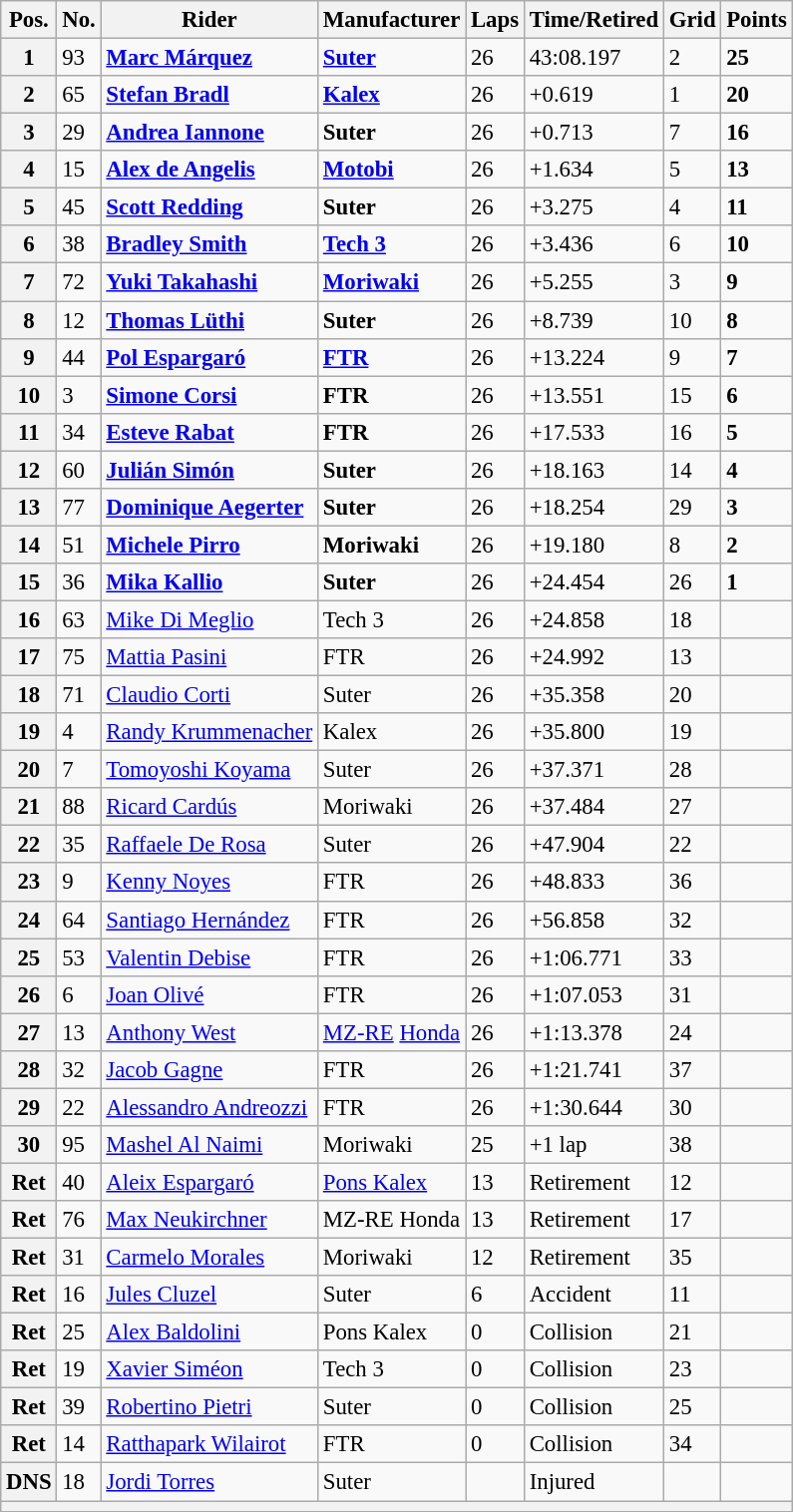<table class="wikitable" style="font-size: 95%;">
<tr>
<th>Pos.</th>
<th>No.</th>
<th>Rider</th>
<th>Manufacturer</th>
<th>Laps</th>
<th>Time/Retired</th>
<th>Grid</th>
<th>Points</th>
</tr>
<tr>
<th>1</th>
<td>93</td>
<td> <strong><a href='#'>Marc Márquez</a></strong></td>
<td><strong><a href='#'>Suter</a></strong></td>
<td>26</td>
<td>43:08.197</td>
<td>2</td>
<td><strong>25</strong></td>
</tr>
<tr>
<th>2</th>
<td>65</td>
<td> <strong><a href='#'>Stefan Bradl</a></strong></td>
<td><strong><a href='#'>Kalex</a></strong></td>
<td>26</td>
<td>+0.619</td>
<td>1</td>
<td><strong>20</strong></td>
</tr>
<tr>
<th>3</th>
<td>29</td>
<td> <strong><a href='#'>Andrea Iannone</a></strong></td>
<td><strong>Suter</strong></td>
<td>26</td>
<td>+0.713</td>
<td>7</td>
<td><strong>16</strong></td>
</tr>
<tr>
<th>4</th>
<td>15</td>
<td> <strong><a href='#'>Alex de Angelis</a></strong></td>
<td><strong><a href='#'>Motobi</a></strong></td>
<td>26</td>
<td>+1.634</td>
<td>5</td>
<td><strong>13</strong></td>
</tr>
<tr>
<th>5</th>
<td>45</td>
<td> <strong><a href='#'>Scott Redding</a></strong></td>
<td><strong>Suter</strong></td>
<td>26</td>
<td>+3.275</td>
<td>4</td>
<td><strong>11</strong></td>
</tr>
<tr>
<th>6</th>
<td>38</td>
<td> <strong><a href='#'>Bradley Smith</a></strong></td>
<td><strong><a href='#'>Tech 3</a></strong></td>
<td>26</td>
<td>+3.436</td>
<td>6</td>
<td><strong>10</strong></td>
</tr>
<tr>
<th>7</th>
<td>72</td>
<td> <strong><a href='#'>Yuki Takahashi</a></strong></td>
<td><strong><a href='#'>Moriwaki</a></strong></td>
<td>26</td>
<td>+5.255</td>
<td>3</td>
<td><strong>9</strong></td>
</tr>
<tr>
<th>8</th>
<td>12</td>
<td> <strong><a href='#'>Thomas Lüthi</a></strong></td>
<td><strong>Suter</strong></td>
<td>26</td>
<td>+8.739</td>
<td>10</td>
<td><strong>8</strong></td>
</tr>
<tr>
<th>9</th>
<td>44</td>
<td> <strong><a href='#'>Pol Espargaró</a></strong></td>
<td><strong><a href='#'>FTR</a></strong></td>
<td>26</td>
<td>+13.224</td>
<td>9</td>
<td><strong>7</strong></td>
</tr>
<tr>
<th>10</th>
<td>3</td>
<td> <strong><a href='#'>Simone Corsi</a></strong></td>
<td><strong>FTR</strong></td>
<td>26</td>
<td>+13.551</td>
<td>15</td>
<td><strong>6</strong></td>
</tr>
<tr>
<th>11</th>
<td>34</td>
<td> <strong><a href='#'>Esteve Rabat</a></strong></td>
<td><strong>FTR</strong></td>
<td>26</td>
<td>+17.533</td>
<td>16</td>
<td><strong>5</strong></td>
</tr>
<tr>
<th>12</th>
<td>60</td>
<td> <strong><a href='#'>Julián Simón</a></strong></td>
<td><strong>Suter</strong></td>
<td>26</td>
<td>+18.163</td>
<td>14</td>
<td><strong>4</strong></td>
</tr>
<tr>
<th>13</th>
<td>77</td>
<td> <strong><a href='#'>Dominique Aegerter</a></strong></td>
<td><strong>Suter</strong></td>
<td>26</td>
<td>+18.254</td>
<td>29</td>
<td><strong>3</strong></td>
</tr>
<tr>
<th>14</th>
<td>51</td>
<td> <strong><a href='#'>Michele Pirro</a></strong></td>
<td><strong>Moriwaki</strong></td>
<td>26</td>
<td>+19.180</td>
<td>8</td>
<td><strong>2</strong></td>
</tr>
<tr>
<th>15</th>
<td>36</td>
<td> <strong><a href='#'>Mika Kallio</a></strong></td>
<td><strong>Suter</strong></td>
<td>26</td>
<td>+24.454</td>
<td>26</td>
<td><strong>1</strong></td>
</tr>
<tr>
<th>16</th>
<td>63</td>
<td> <a href='#'>Mike Di Meglio</a></td>
<td>Tech 3</td>
<td>26</td>
<td>+24.858</td>
<td>18</td>
<td></td>
</tr>
<tr>
<th>17</th>
<td>75</td>
<td> <a href='#'>Mattia Pasini</a></td>
<td>FTR</td>
<td>26</td>
<td>+24.992</td>
<td>13</td>
<td></td>
</tr>
<tr>
<th>18</th>
<td>71</td>
<td> <a href='#'>Claudio Corti</a></td>
<td>Suter</td>
<td>26</td>
<td>+35.358</td>
<td>20</td>
<td></td>
</tr>
<tr>
<th>19</th>
<td>4</td>
<td> <a href='#'>Randy Krummenacher</a></td>
<td>Kalex</td>
<td>26</td>
<td>+35.800</td>
<td>19</td>
<td></td>
</tr>
<tr>
<th>20</th>
<td>7</td>
<td> <a href='#'>Tomoyoshi Koyama</a></td>
<td>Suter</td>
<td>26</td>
<td>+37.371</td>
<td>28</td>
<td></td>
</tr>
<tr>
<th>21</th>
<td>88</td>
<td> <a href='#'>Ricard Cardús</a></td>
<td>Moriwaki</td>
<td>26</td>
<td>+37.484</td>
<td>27</td>
<td></td>
</tr>
<tr>
<th>22</th>
<td>35</td>
<td> <a href='#'>Raffaele De Rosa</a></td>
<td>Suter</td>
<td>26</td>
<td>+47.904</td>
<td>22</td>
<td></td>
</tr>
<tr>
<th>23</th>
<td>9</td>
<td> <a href='#'>Kenny Noyes</a></td>
<td>FTR</td>
<td>26</td>
<td>+48.833</td>
<td>36</td>
<td></td>
</tr>
<tr>
<th>24</th>
<td>64</td>
<td> <a href='#'>Santiago Hernández</a></td>
<td>FTR</td>
<td>26</td>
<td>+56.858</td>
<td>32</td>
<td></td>
</tr>
<tr>
<th>25</th>
<td>53</td>
<td> <a href='#'>Valentin Debise</a></td>
<td>FTR</td>
<td>26</td>
<td>+1:06.771</td>
<td>33</td>
<td></td>
</tr>
<tr>
<th>26</th>
<td>6</td>
<td> <a href='#'>Joan Olivé</a></td>
<td>FTR</td>
<td>26</td>
<td>+1:07.053</td>
<td>31</td>
<td></td>
</tr>
<tr>
<th>27</th>
<td>13</td>
<td> <a href='#'>Anthony West</a></td>
<td><a href='#'>MZ-RE</a> <a href='#'>Honda</a></td>
<td>26</td>
<td>+1:13.378</td>
<td>24</td>
<td></td>
</tr>
<tr>
<th>28</th>
<td>32</td>
<td> <a href='#'>Jacob Gagne</a></td>
<td>FTR</td>
<td>26</td>
<td>+1:21.741</td>
<td>37</td>
<td></td>
</tr>
<tr>
<th>29</th>
<td>22</td>
<td> <a href='#'>Alessandro Andreozzi</a></td>
<td>FTR</td>
<td>26</td>
<td>+1:30.644</td>
<td>30</td>
<td></td>
</tr>
<tr>
<th>30</th>
<td>95</td>
<td> <a href='#'>Mashel Al Naimi</a></td>
<td>Moriwaki</td>
<td>25</td>
<td>+1 lap</td>
<td>38</td>
<td></td>
</tr>
<tr>
<th>Ret</th>
<td>40</td>
<td> <a href='#'>Aleix Espargaró</a></td>
<td><a href='#'>Pons Kalex</a></td>
<td>13</td>
<td>Retirement</td>
<td>12</td>
<td></td>
</tr>
<tr>
<th>Ret</th>
<td>76</td>
<td> <a href='#'>Max Neukirchner</a></td>
<td>MZ-RE Honda</td>
<td>13</td>
<td>Retirement</td>
<td>17</td>
<td></td>
</tr>
<tr>
<th>Ret</th>
<td>31</td>
<td> <a href='#'>Carmelo Morales</a></td>
<td>Moriwaki</td>
<td>12</td>
<td>Retirement</td>
<td>35</td>
<td></td>
</tr>
<tr>
<th>Ret</th>
<td>16</td>
<td> <a href='#'>Jules Cluzel</a></td>
<td>Suter</td>
<td>6</td>
<td>Accident</td>
<td>11</td>
<td></td>
</tr>
<tr>
<th>Ret</th>
<td>25</td>
<td> <a href='#'>Alex Baldolini</a></td>
<td>Pons Kalex</td>
<td>0</td>
<td>Collision</td>
<td>21</td>
<td></td>
</tr>
<tr>
<th>Ret</th>
<td>19</td>
<td> <a href='#'>Xavier Siméon</a></td>
<td>Tech 3</td>
<td>0</td>
<td>Collision</td>
<td>23</td>
<td></td>
</tr>
<tr>
<th>Ret</th>
<td>39</td>
<td> <a href='#'>Robertino Pietri</a></td>
<td>Suter</td>
<td>0</td>
<td>Collision</td>
<td>25</td>
<td></td>
</tr>
<tr>
<th>Ret</th>
<td>14</td>
<td> <a href='#'>Ratthapark Wilairot</a></td>
<td>FTR</td>
<td>0</td>
<td>Collision</td>
<td>34</td>
<td></td>
</tr>
<tr>
<th>DNS</th>
<td>18</td>
<td> <a href='#'>Jordi Torres</a></td>
<td>Suter</td>
<td></td>
<td>Injured</td>
<td></td>
<td></td>
</tr>
<tr>
<th colspan=8></th>
</tr>
<tr>
</tr>
</table>
